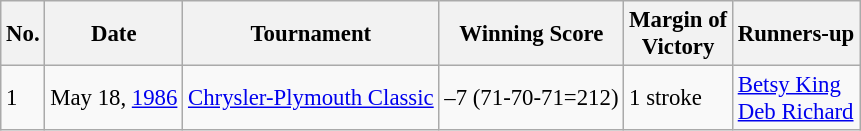<table class="wikitable" style="font-size:95%;">
<tr>
<th>No.</th>
<th>Date</th>
<th>Tournament</th>
<th>Winning Score</th>
<th>Margin of<br>Victory</th>
<th>Runners-up</th>
</tr>
<tr>
<td>1</td>
<td>May 18, <a href='#'>1986</a></td>
<td><a href='#'>Chrysler-Plymouth Classic</a></td>
<td>–7 (71-70-71=212)</td>
<td>1 stroke</td>
<td> <a href='#'>Betsy King</a><br> <a href='#'>Deb Richard</a></td>
</tr>
</table>
